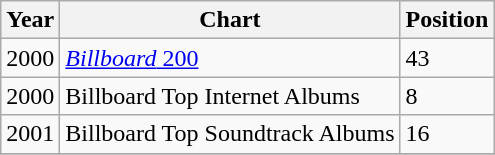<table class="wikitable">
<tr>
<th align="left">Year</th>
<th align="left">Chart</th>
<th align="left">Position</th>
</tr>
<tr>
<td align="left">2000</td>
<td align="left"><a href='#'><em>Billboard</em> 200</a></td>
<td align="left">43</td>
</tr>
<tr>
<td align="left">2000</td>
<td align="left">Billboard Top Internet Albums</td>
<td align="left">8</td>
</tr>
<tr>
<td align="left">2001</td>
<td align="left">Billboard Top Soundtrack Albums</td>
<td align="left">16</td>
</tr>
<tr>
</tr>
</table>
